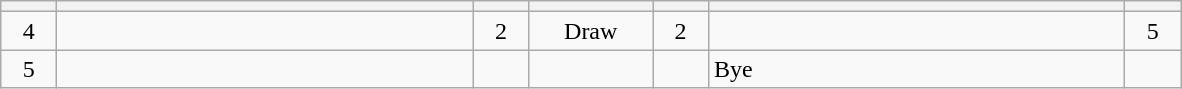<table class="wikitable" style="text-align: center;">
<tr>
<th width=30></th>
<th width=270></th>
<th width=30></th>
<th width=75></th>
<th width=30></th>
<th width=270></th>
<th width=30></th>
</tr>
<tr>
<td>4</td>
<td align=left></td>
<td>2</td>
<td>Draw</td>
<td>2</td>
<td align=left></td>
<td>5</td>
</tr>
<tr>
<td>5</td>
<td align=left><strong></strong></td>
<td></td>
<td></td>
<td></td>
<td align=left>Bye</td>
<td></td>
</tr>
</table>
